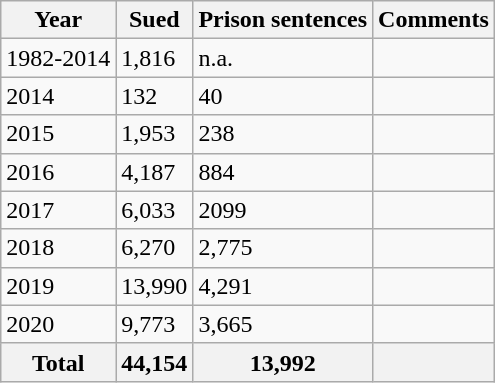<table class="wikitable">
<tr>
<th>Year</th>
<th>Sued</th>
<th>Prison sentences</th>
<th>Comments</th>
</tr>
<tr>
<td>1982-2014</td>
<td>1,816</td>
<td>n.a.</td>
<td></td>
</tr>
<tr>
<td>2014</td>
<td>132</td>
<td>40</td>
<td></td>
</tr>
<tr>
<td>2015</td>
<td>1,953</td>
<td>238</td>
<td></td>
</tr>
<tr>
<td>2016</td>
<td>4,187</td>
<td>884</td>
<td></td>
</tr>
<tr>
<td>2017</td>
<td>6,033</td>
<td>2099</td>
<td></td>
</tr>
<tr>
<td>2018</td>
<td>6,270</td>
<td>2,775</td>
<td></td>
</tr>
<tr>
<td>2019</td>
<td>13,990</td>
<td>4,291</td>
<td></td>
</tr>
<tr>
<td>2020</td>
<td>9,773</td>
<td>3,665</td>
<td></td>
</tr>
<tr>
<th>Total</th>
<th>44,154</th>
<th>13,992</th>
<th></th>
</tr>
</table>
